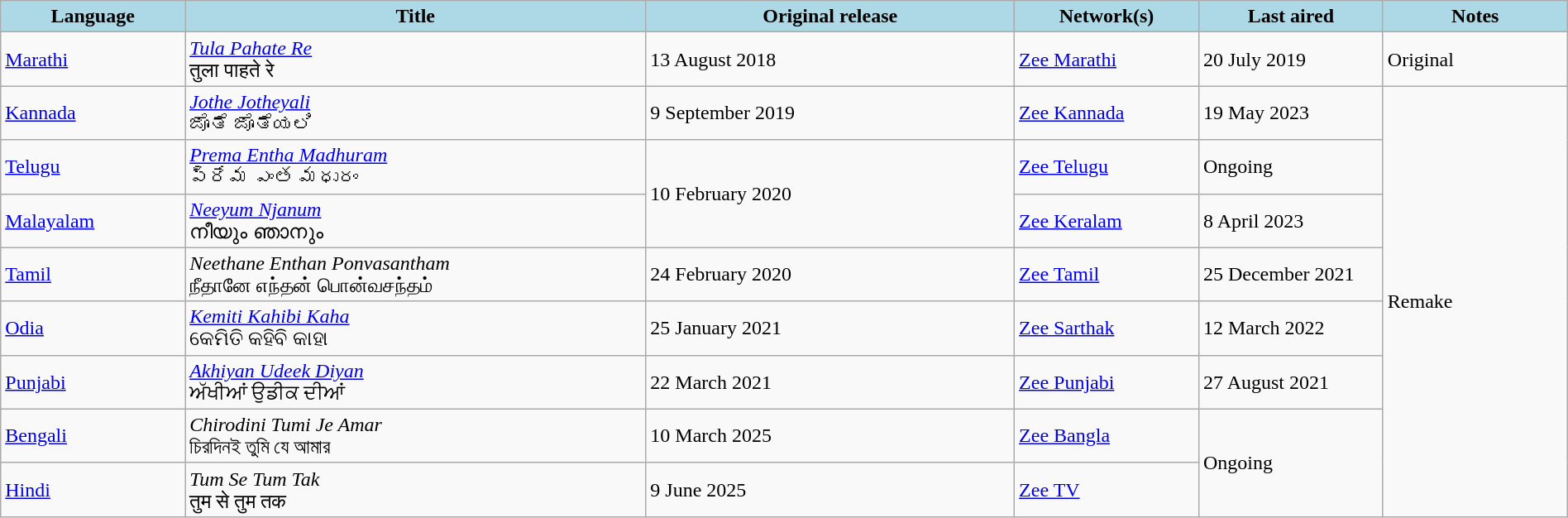<table class="wikitable" style="width: 100%; margin-right: 0;">
<tr>
<th style="background:LightBlue; width:10%;">Language</th>
<th style="background:LightBlue; width:25%;">Title</th>
<th style="background:LightBlue; width:20%;">Original release</th>
<th style="background:LightBlue; width:10%;">Network(s)</th>
<th style="background:LightBlue; width:10%;">Last aired</th>
<th style="background:LightBlue; width:10%;">Notes</th>
</tr>
<tr>
<td><a href='#'>Marathi</a></td>
<td><em><a href='#'>Tula Pahate Re</a></em> <br> तुला पाहते रे</td>
<td>13 August 2018</td>
<td><a href='#'>Zee Marathi</a></td>
<td>20 July 2019</td>
<td>Original</td>
</tr>
<tr>
<td><a href='#'>Kannada</a></td>
<td><em><a href='#'>Jothe Jotheyali</a></em> <br> ಜೊತೆ ಜೊತೆಯಲಿ</td>
<td>9 September 2019</td>
<td><a href='#'>Zee Kannada</a></td>
<td>19 May 2023</td>
<td rowspan="8">Remake</td>
</tr>
<tr>
<td><a href='#'>Telugu</a></td>
<td><em><a href='#'>Prema Entha Madhuram</a></em> <br> ప్రేమ ఎంత మధురం</td>
<td rowspan="2">10 February 2020</td>
<td><a href='#'>Zee Telugu</a></td>
<td>Ongoing</td>
</tr>
<tr>
<td><a href='#'>Malayalam</a></td>
<td><em><a href='#'>Neeyum Njanum</a></em> <br> നീയും ഞാനും</td>
<td><a href='#'>Zee Keralam</a></td>
<td>8 April 2023</td>
</tr>
<tr>
<td><a href='#'>Tamil</a></td>
<td><em>Neethane Enthan Ponvasantham</em> <br> நீதானே எந்தன் பொன்வசந்தம்</td>
<td>24 February 2020</td>
<td><a href='#'>Zee Tamil</a></td>
<td>25 December 2021</td>
</tr>
<tr>
<td><a href='#'>Odia</a></td>
<td><em><a href='#'>Kemiti Kahibi Kaha</a></em> <br> କେମିତି କହିବି କାହା</td>
<td>25 January 2021</td>
<td><a href='#'>Zee Sarthak</a></td>
<td>12 March 2022</td>
</tr>
<tr>
<td><a href='#'>Punjabi</a></td>
<td><em><a href='#'>Akhiyan Udeek Diyan</a></em> <br> ਅੱਖੀਆਂ ਉਡੀਕ ਦੀਆਂ</td>
<td>22 March 2021</td>
<td><a href='#'>Zee Punjabi</a></td>
<td>27 August 2021</td>
</tr>
<tr>
<td><a href='#'>Bengali</a></td>
<td><em>Chirodini Tumi Je Amar</em> <br> চিরদিনই তুমি যে আমার</td>
<td>10 March 2025</td>
<td><a href='#'>Zee Bangla</a></td>
<td rowspan="2">Ongoing</td>
</tr>
<tr>
<td><a href='#'>Hindi</a></td>
<td><em>Tum Se Tum Tak</em> <br> तुम से तुम तक</td>
<td>9 June 2025</td>
<td><a href='#'>Zee TV</a></td>
</tr>
</table>
